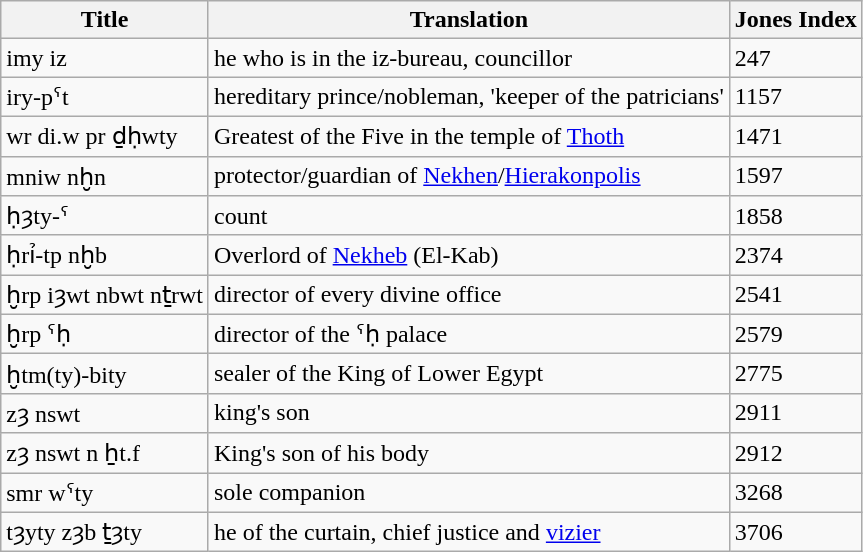<table class="wikitable">
<tr>
<th>Title</th>
<th>Translation</th>
<th><strong>Jones Index</strong></th>
</tr>
<tr>
<td>imy iz</td>
<td>he who is in the iz-bureau, councillor</td>
<td>247</td>
</tr>
<tr>
<td>iry-pˁt</td>
<td>hereditary prince/nobleman, 'keeper of the patricians'</td>
<td>1157</td>
</tr>
<tr>
<td>wr di.w pr ḏḥwty</td>
<td>Greatest of the Five in the temple of <a href='#'>Thoth</a></td>
<td>1471</td>
</tr>
<tr>
<td>mniw nḫn</td>
<td>protector/guardian of <a href='#'>Nekhen</a>/<a href='#'>Hierakonpolis</a></td>
<td>1597</td>
</tr>
<tr>
<td>ḥȝty-ˁ</td>
<td>count</td>
<td>1858</td>
</tr>
<tr>
<td>ḥrỉ-tp nḫb</td>
<td>Overlord of <a href='#'>Nekheb</a> (El-Kab)</td>
<td>2374</td>
</tr>
<tr>
<td>ḫrp iȝwt nbwt nṯrwt</td>
<td>director of every divine office</td>
<td>2541</td>
</tr>
<tr>
<td>ḫrp ˁḥ</td>
<td>director of the ˁḥ palace</td>
<td>2579</td>
</tr>
<tr>
<td>ḫtm(ty)-bity</td>
<td>sealer of the King of Lower Egypt</td>
<td>2775</td>
</tr>
<tr>
<td>zȝ nswt</td>
<td>king's son</td>
<td>2911</td>
</tr>
<tr>
<td>zȝ nswt n ẖt.f</td>
<td>King's son of his body</td>
<td>2912</td>
</tr>
<tr>
<td>smr wˁty</td>
<td>sole companion</td>
<td>3268</td>
</tr>
<tr>
<td>tȝyty zȝb ṯȝty</td>
<td>he of the curtain, chief justice and <a href='#'>vizier</a></td>
<td>3706</td>
</tr>
</table>
